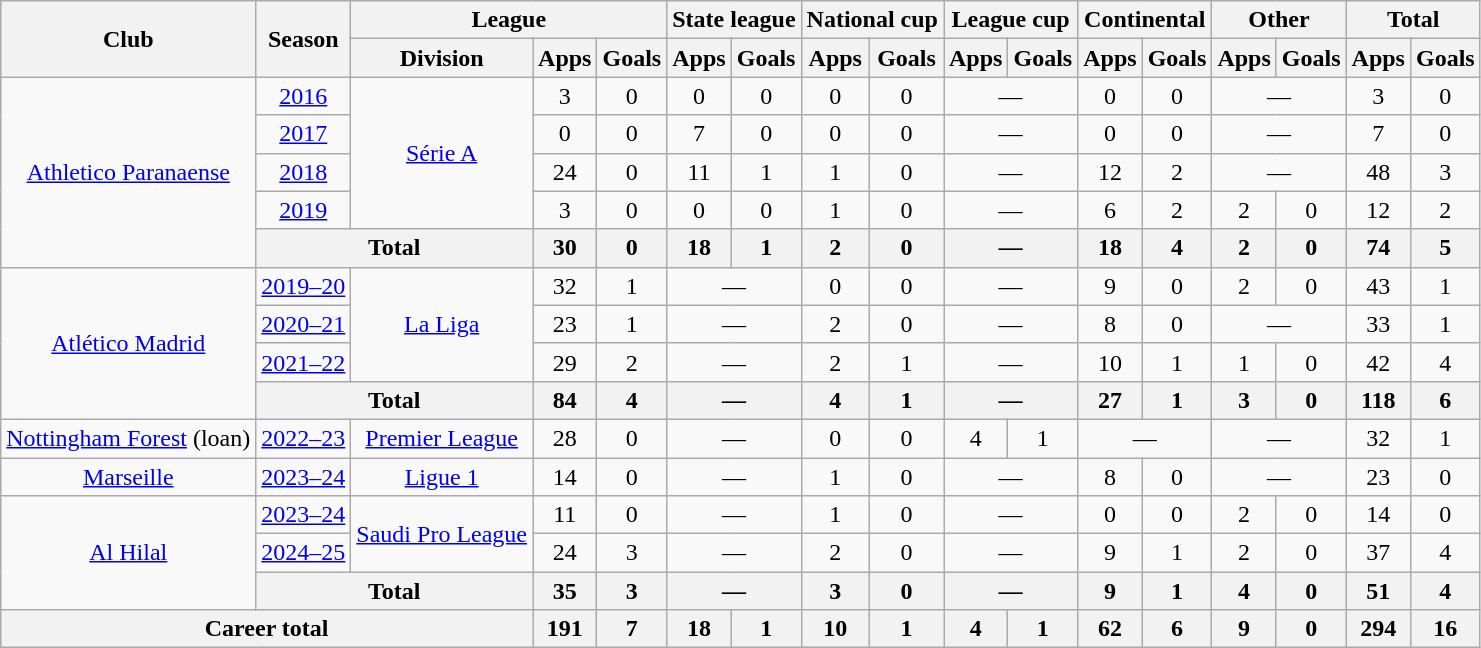<table class="wikitable" style="text-align: center;">
<tr>
<th rowspan="2">Club</th>
<th rowspan="2">Season</th>
<th colspan="3">League</th>
<th colspan="2">State league</th>
<th colspan="2">National cup</th>
<th colspan="2">League cup</th>
<th colspan="2">Continental</th>
<th colspan="2">Other</th>
<th colspan="2">Total</th>
</tr>
<tr>
<th>Division</th>
<th>Apps</th>
<th>Goals</th>
<th>Apps</th>
<th>Goals</th>
<th>Apps</th>
<th>Goals</th>
<th>Apps</th>
<th>Goals</th>
<th>Apps</th>
<th>Goals</th>
<th>Apps</th>
<th>Goals</th>
<th>Apps</th>
<th>Goals</th>
</tr>
<tr>
<td rowspan="5"><a href='#'>Athletico Paranaense</a></td>
<td><a href='#'>2016</a></td>
<td rowspan="4"><a href='#'>Série A</a></td>
<td>3</td>
<td>0</td>
<td>0</td>
<td>0</td>
<td>0</td>
<td>0</td>
<td colspan="2">—</td>
<td>0</td>
<td>0</td>
<td colspan="2">—</td>
<td>3</td>
<td>0</td>
</tr>
<tr>
<td><a href='#'>2017</a></td>
<td>0</td>
<td>0</td>
<td>7</td>
<td>0</td>
<td>0</td>
<td>0</td>
<td colspan="2">—</td>
<td>0</td>
<td>0</td>
<td colspan="2">—</td>
<td>7</td>
<td>0</td>
</tr>
<tr>
<td><a href='#'>2018</a></td>
<td>24</td>
<td>0</td>
<td>11</td>
<td>1</td>
<td>1</td>
<td>0</td>
<td colspan="2">—</td>
<td>12</td>
<td>2</td>
<td colspan="2">—</td>
<td>48</td>
<td>3</td>
</tr>
<tr>
<td><a href='#'>2019</a></td>
<td>3</td>
<td>0</td>
<td>0</td>
<td>0</td>
<td>1</td>
<td>0</td>
<td colspan="2">—</td>
<td>6</td>
<td>2</td>
<td>2</td>
<td>0</td>
<td>12</td>
<td>2</td>
</tr>
<tr>
<th colspan="2">Total</th>
<th>30</th>
<th>0</th>
<th>18</th>
<th>1</th>
<th>2</th>
<th>0</th>
<th colspan="2">—</th>
<th>18</th>
<th>4</th>
<th>2</th>
<th>0</th>
<th>74</th>
<th>5</th>
</tr>
<tr>
<td rowspan="4"><a href='#'>Atlético Madrid</a></td>
<td><a href='#'>2019–20</a></td>
<td rowspan="3"><a href='#'>La Liga</a></td>
<td>32</td>
<td>1</td>
<td colspan="2">—</td>
<td>0</td>
<td>0</td>
<td colspan="2">—</td>
<td>9</td>
<td>0</td>
<td>2</td>
<td>0</td>
<td>43</td>
<td>1</td>
</tr>
<tr>
<td><a href='#'>2020–21</a></td>
<td>23</td>
<td>1</td>
<td colspan="2">—</td>
<td>2</td>
<td>0</td>
<td colspan="2">—</td>
<td>8</td>
<td>0</td>
<td colspan="2">—</td>
<td>33</td>
<td>1</td>
</tr>
<tr>
<td><a href='#'>2021–22</a></td>
<td>29</td>
<td>2</td>
<td colspan="2">—</td>
<td>2</td>
<td>1</td>
<td colspan="2">—</td>
<td>10</td>
<td>1</td>
<td>1</td>
<td>0</td>
<td>42</td>
<td>4</td>
</tr>
<tr>
<th colspan="2">Total</th>
<th>84</th>
<th>4</th>
<th colspan="2">—</th>
<th>4</th>
<th>1</th>
<th colspan="2">—</th>
<th>27</th>
<th>1</th>
<th>3</th>
<th>0</th>
<th>118</th>
<th>6</th>
</tr>
<tr>
<td><a href='#'>Nottingham Forest</a> (loan)</td>
<td><a href='#'>2022–23</a></td>
<td><a href='#'>Premier League</a></td>
<td>28</td>
<td>0</td>
<td colspan="2">—</td>
<td>0</td>
<td>0</td>
<td>4</td>
<td>1</td>
<td colspan="2">—</td>
<td colspan="2">—</td>
<td>32</td>
<td>1</td>
</tr>
<tr>
<td><a href='#'>Marseille</a></td>
<td><a href='#'>2023–24</a></td>
<td><a href='#'>Ligue 1</a></td>
<td>14</td>
<td>0</td>
<td colspan="2">—</td>
<td>1</td>
<td>0</td>
<td colspan="2">—</td>
<td>8</td>
<td>0</td>
<td colspan="2">—</td>
<td>23</td>
<td>0</td>
</tr>
<tr>
<td rowspan="3"><a href='#'>Al Hilal</a></td>
<td><a href='#'>2023–24</a></td>
<td rowspan="2"><a href='#'>Saudi Pro League</a></td>
<td>11</td>
<td>0</td>
<td colspan="2">—</td>
<td>1</td>
<td>0</td>
<td colspan="2">—</td>
<td>0</td>
<td>0</td>
<td>2</td>
<td>0</td>
<td>14</td>
<td>0</td>
</tr>
<tr>
<td><a href='#'>2024–25</a></td>
<td>24</td>
<td>3</td>
<td colspan="2">—</td>
<td>2</td>
<td>0</td>
<td colspan="2">—</td>
<td>9</td>
<td>1</td>
<td>2</td>
<td>0</td>
<td>37</td>
<td>4</td>
</tr>
<tr>
<th colspan="2">Total</th>
<th>35</th>
<th>3</th>
<th colspan="2">—</th>
<th>3</th>
<th>0</th>
<th colspan="2">—</th>
<th>9</th>
<th>1</th>
<th>4</th>
<th>0</th>
<th>51</th>
<th>4</th>
</tr>
<tr>
<th colspan="3">Career total</th>
<th>191</th>
<th>7</th>
<th>18</th>
<th>1</th>
<th>10</th>
<th>1</th>
<th>4</th>
<th>1</th>
<th>62</th>
<th>6</th>
<th>9</th>
<th>0</th>
<th>294</th>
<th>16</th>
</tr>
</table>
